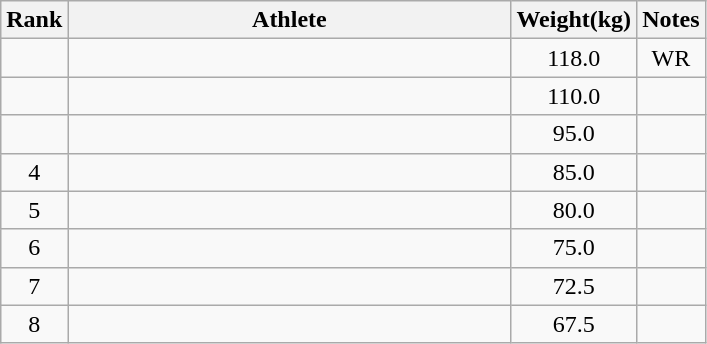<table class="wikitable" style="text-align:center">
<tr>
<th>Rank</th>
<th Style="width:18em">Athlete</th>
<th>Weight(kg)</th>
<th>Notes</th>
</tr>
<tr>
<td></td>
<td style="text-align:left"></td>
<td>118.0</td>
<td>WR</td>
</tr>
<tr>
<td></td>
<td style="text-align:left"></td>
<td>110.0</td>
<td></td>
</tr>
<tr>
<td></td>
<td style="text-align:left"></td>
<td>95.0</td>
<td></td>
</tr>
<tr>
<td>4</td>
<td style="text-align:left"></td>
<td>85.0</td>
<td></td>
</tr>
<tr>
<td>5</td>
<td style="text-align:left"></td>
<td>80.0</td>
<td></td>
</tr>
<tr>
<td>6</td>
<td style="text-align:left"></td>
<td>75.0</td>
<td></td>
</tr>
<tr>
<td>7</td>
<td style="text-align:left"></td>
<td>72.5</td>
<td></td>
</tr>
<tr>
<td>8</td>
<td style="text-align:left"></td>
<td>67.5</td>
<td></td>
</tr>
</table>
